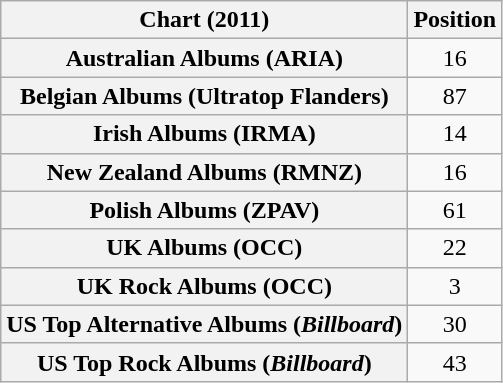<table class="wikitable sortable plainrowheaders" style="text-align:center">
<tr>
<th scope="col">Chart (2011)</th>
<th scope="col">Position</th>
</tr>
<tr>
<th scope="row">Australian Albums (ARIA)</th>
<td>16</td>
</tr>
<tr>
<th scope="row">Belgian Albums (Ultratop Flanders)</th>
<td>87</td>
</tr>
<tr>
<th scope="row">Irish Albums (IRMA)</th>
<td>14</td>
</tr>
<tr>
<th scope="row">New Zealand Albums (RMNZ)</th>
<td>16</td>
</tr>
<tr>
<th scope="row">Polish Albums (ZPAV)</th>
<td>61</td>
</tr>
<tr>
<th scope="row">UK Albums (OCC)</th>
<td>22</td>
</tr>
<tr>
<th scope="row">UK Rock Albums (OCC)</th>
<td>3</td>
</tr>
<tr>
<th scope="row">US Top Alternative Albums (<em>Billboard</em>)</th>
<td>30</td>
</tr>
<tr>
<th scope="row">US Top Rock Albums (<em>Billboard</em>)</th>
<td>43</td>
</tr>
</table>
